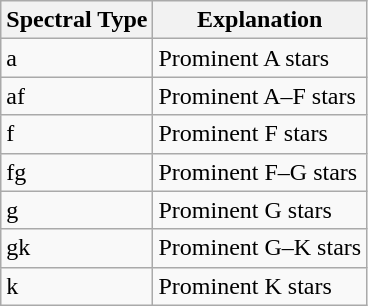<table class="wikitable">
<tr>
<th>Spectral Type</th>
<th>Explanation</th>
</tr>
<tr>
<td>a</td>
<td>Prominent A stars</td>
</tr>
<tr>
<td>af</td>
<td>Prominent A–F stars</td>
</tr>
<tr>
<td>f</td>
<td>Prominent F stars</td>
</tr>
<tr>
<td>fg</td>
<td>Prominent F–G stars</td>
</tr>
<tr>
<td>g</td>
<td>Prominent G stars</td>
</tr>
<tr>
<td>gk</td>
<td>Prominent G–K stars</td>
</tr>
<tr>
<td>k</td>
<td>Prominent K stars</td>
</tr>
</table>
